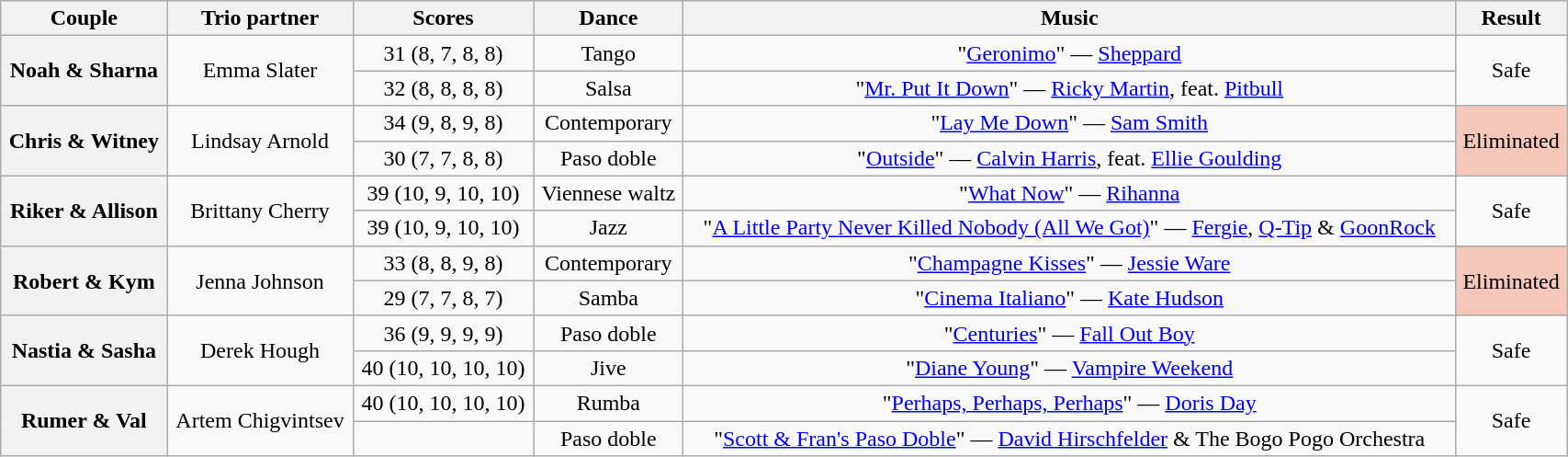<table class="wikitable sortable" style="text-align:center; width:90%">
<tr>
<th scope="col">Couple</th>
<th scope="col" class="unsortable">Trio partner</th>
<th scope="col">Scores</th>
<th scope="col" class="unsortable">Dance</th>
<th scope="col" class="unsortable">Music</th>
<th scope="col" class="unsortable">Result</th>
</tr>
<tr>
<th scope="row" rowspan=2>Noah & Sharna</th>
<td rowspan="2">Emma Slater</td>
<td>31 (8, 7, 8, 8)</td>
<td>Tango</td>
<td>"<a href='#'>Geronimo</a>" — <a href='#'>Sheppard</a></td>
<td rowspan=2>Safe</td>
</tr>
<tr>
<td>32 (8, 8, 8, 8)</td>
<td>Salsa</td>
<td>"<a href='#'>Mr. Put It Down</a>" — <a href='#'>Ricky Martin</a>, feat. <a href='#'>Pitbull</a></td>
</tr>
<tr>
<th scope="row" rowspan=2>Chris & Witney</th>
<td rowspan="2">Lindsay Arnold</td>
<td>34 (9, 8, 9, 8)</td>
<td>Contemporary</td>
<td>"<a href='#'>Lay Me Down</a>" — <a href='#'>Sam Smith</a></td>
<td rowspan=2 bgcolor=f4c7b8>Eliminated</td>
</tr>
<tr>
<td>30 (7, 7, 8, 8)</td>
<td>Paso doble</td>
<td>"<a href='#'>Outside</a>" — <a href='#'>Calvin Harris</a>, feat. <a href='#'>Ellie Goulding</a></td>
</tr>
<tr>
<th scope="row" rowspan=2>Riker & Allison</th>
<td rowspan="2">Brittany Cherry</td>
<td>39 (10, 9, 10, 10)</td>
<td>Viennese waltz</td>
<td>"<a href='#'>What Now</a>" — <a href='#'>Rihanna</a></td>
<td rowspan=2>Safe</td>
</tr>
<tr>
<td>39 (10, 9, 10, 10)</td>
<td>Jazz</td>
<td>"<a href='#'>A Little Party Never Killed Nobody (All We Got)</a>" — <a href='#'>Fergie</a>, <a href='#'>Q-Tip</a> & <a href='#'>GoonRock</a></td>
</tr>
<tr>
<th scope="row" rowspan=2>Robert & Kym</th>
<td rowspan="2">Jenna Johnson</td>
<td>33 (8, 8, 9, 8)</td>
<td>Contemporary</td>
<td>"<a href='#'>Champagne Kisses</a>" — <a href='#'>Jessie Ware</a></td>
<td rowspan=2 bgcolor=f4c7b8>Eliminated</td>
</tr>
<tr>
<td>29 (7, 7, 8, 7)</td>
<td>Samba</td>
<td>"<a href='#'>Cinema Italiano</a>" — <a href='#'>Kate Hudson</a></td>
</tr>
<tr>
<th scope="row" rowspan=2>Nastia & Sasha</th>
<td rowspan="2">Derek Hough</td>
<td>36 (9, 9, 9, 9)</td>
<td>Paso doble</td>
<td>"<a href='#'>Centuries</a>" — <a href='#'>Fall Out Boy</a></td>
<td rowspan=2>Safe</td>
</tr>
<tr>
<td>40 (10, 10, 10, 10)</td>
<td>Jive</td>
<td>"<a href='#'>Diane Young</a>" — <a href='#'>Vampire Weekend</a></td>
</tr>
<tr>
<th scope="row" rowspan=2>Rumer & Val</th>
<td rowspan="2">Artem Chigvintsev</td>
<td>40 (10, 10, 10, 10)</td>
<td>Rumba</td>
<td>"<a href='#'>Perhaps, Perhaps, Perhaps</a>" — <a href='#'>Doris Day</a></td>
<td rowspan=2>Safe</td>
</tr>
<tr>
<td></td>
<td>Paso doble</td>
<td>"<a href='#'>Scott & Fran's Paso Doble</a>" — <a href='#'>David Hirschfelder</a> & The Bogo Pogo Orchestra</td>
</tr>
</table>
